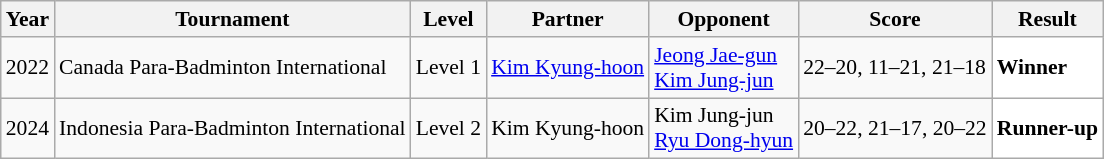<table class="sortable wikitable" style="font-size: 90%;">
<tr>
<th>Year</th>
<th>Tournament</th>
<th>Level</th>
<th>Partner</th>
<th>Opponent</th>
<th>Score</th>
<th>Result</th>
</tr>
<tr>
<td align="center">2022</td>
<td align="left">Canada Para-Badminton International</td>
<td align="left">Level 1</td>
<td> <a href='#'>Kim Kyung-hoon</a></td>
<td align="left"> <a href='#'>Jeong Jae-gun</a><br> <a href='#'>Kim Jung-jun</a></td>
<td align="left">22–20, 11–21, 21–18</td>
<td style="text-align:left; background:white"> <strong>Winner</strong></td>
</tr>
<tr>
<td align="center">2024</td>
<td align="left">Indonesia Para-Badminton International</td>
<td align="left">Level 2</td>
<td> Kim Kyung-hoon</td>
<td align="left"> Kim Jung-jun<br> <a href='#'>Ryu Dong-hyun</a></td>
<td align="left">20–22, 21–17, 20–22</td>
<td style="text-align:left; background:white"> <strong>Runner-up</strong></td>
</tr>
</table>
